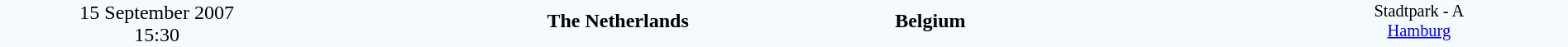<table style="width: 100%; background:#F5FAFF;" cellspacing="0">
<tr>
<td align=center rowspan=3 width=20%>15 September 2007<br>15:30</td>
</tr>
<tr>
<td width=24% align=right><strong>The Netherlands</strong></td>
<td align=center width=13%></td>
<td width=24%><strong>Belgium</strong></td>
<td style=font-size:85% rowspan=3 valign=top align=center>Stadtpark - A <br><a href='#'>Hamburg</a></td>
</tr>
<tr style=font-size:85%>
<td align=right></td>
<td align=center></td>
<td></td>
</tr>
</table>
